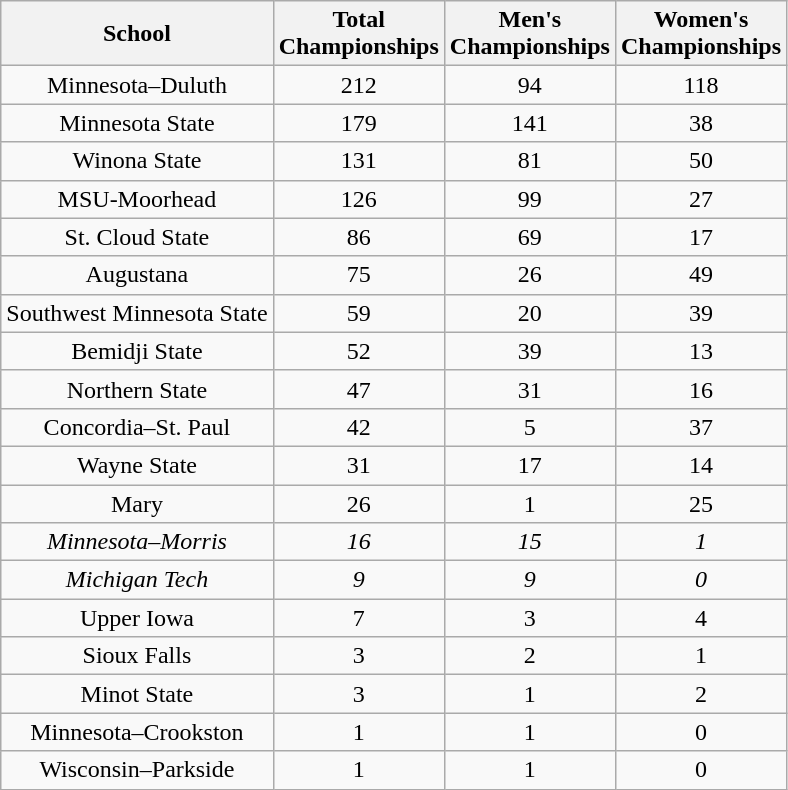<table class="wikitable sortable" style="text-align:center">
<tr>
<th>School</th>
<th>Total<br>Championships</th>
<th>Men's<br>Championships</th>
<th>Women's<br>Championships</th>
</tr>
<tr>
<td>Minnesota–Duluth</td>
<td>212</td>
<td>94</td>
<td>118</td>
</tr>
<tr>
<td>Minnesota State</td>
<td>179</td>
<td>141</td>
<td>38</td>
</tr>
<tr>
<td>Winona State</td>
<td>131</td>
<td>81</td>
<td>50</td>
</tr>
<tr>
<td>MSU-Moorhead</td>
<td>126</td>
<td>99</td>
<td>27</td>
</tr>
<tr>
<td>St. Cloud State</td>
<td>86</td>
<td>69</td>
<td>17</td>
</tr>
<tr>
<td>Augustana</td>
<td>75</td>
<td>26</td>
<td>49</td>
</tr>
<tr>
<td>Southwest Minnesota State</td>
<td>59</td>
<td>20</td>
<td>39</td>
</tr>
<tr>
<td>Bemidji State</td>
<td>52</td>
<td>39</td>
<td>13</td>
</tr>
<tr>
<td>Northern State</td>
<td>47</td>
<td>31</td>
<td>16</td>
</tr>
<tr>
<td>Concordia–St. Paul</td>
<td>42</td>
<td>5</td>
<td>37</td>
</tr>
<tr>
<td>Wayne State</td>
<td>31</td>
<td>17</td>
<td>14</td>
</tr>
<tr>
<td>Mary</td>
<td>26</td>
<td>1</td>
<td>25</td>
</tr>
<tr>
<td><em>Minnesota–Morris</em></td>
<td><em>16</em></td>
<td><em>15</em></td>
<td><em>1</em></td>
</tr>
<tr>
<td><em>Michigan Tech</em></td>
<td><em>9</em></td>
<td><em>9</em></td>
<td><em>0</em></td>
</tr>
<tr>
<td>Upper Iowa</td>
<td>7</td>
<td>3</td>
<td>4</td>
</tr>
<tr>
<td>Sioux Falls</td>
<td>3</td>
<td>2</td>
<td>1</td>
</tr>
<tr>
<td>Minot State</td>
<td>3</td>
<td>1</td>
<td>2</td>
</tr>
<tr>
<td>Minnesota–Crookston</td>
<td>1</td>
<td>1</td>
<td>0</td>
</tr>
<tr>
<td>Wisconsin–Parkside</td>
<td>1</td>
<td>1</td>
<td>0</td>
</tr>
</table>
